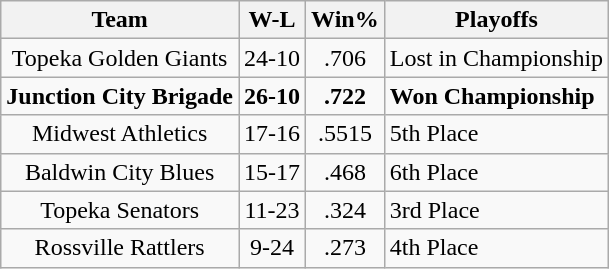<table class="wikitable" style="text-align:center">
<tr>
<th>Team</th>
<th>W-L</th>
<th>Win%</th>
<th>Playoffs</th>
</tr>
<tr ---->
<td>Topeka Golden Giants</td>
<td>24-10</td>
<td>.706</td>
<td ALIGN="left">Lost in Championship</td>
</tr>
<tr ---->
<td><strong>Junction City Brigade</strong></td>
<td><strong>26-10</strong></td>
<td><strong>.722</strong></td>
<td ALIGN="left"><strong>Won Championship</strong></td>
</tr>
<tr ---->
<td>Midwest Athletics</td>
<td>17-16</td>
<td>.5515</td>
<td ALIGN="left">5th Place</td>
</tr>
<tr ---->
<td>Baldwin City Blues</td>
<td>15-17</td>
<td>.468</td>
<td ALIGN="left">6th Place</td>
</tr>
<tr ---->
<td>Topeka Senators</td>
<td>11-23</td>
<td>.324</td>
<td ALIGN="left">3rd Place</td>
</tr>
<tr ---->
<td>Rossville Rattlers</td>
<td>9-24</td>
<td>.273</td>
<td ALIGN="left">4th Place</td>
</tr>
</table>
